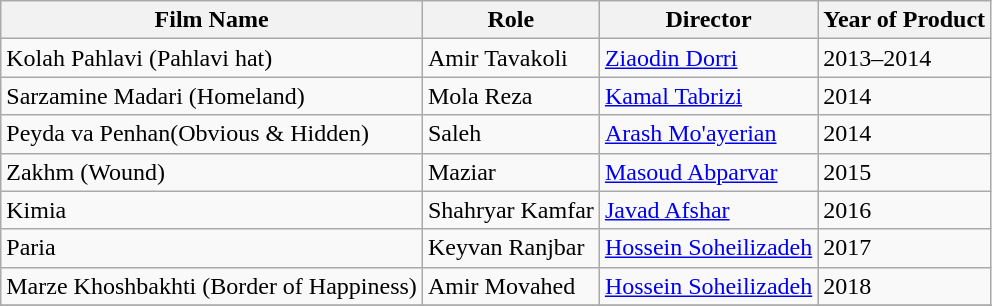<table class="wikitable sortable">
<tr>
<th>Film Name</th>
<th>Role</th>
<th>Director</th>
<th>Year of Product</th>
</tr>
<tr>
<td>Kolah Pahlavi (Pahlavi hat)</td>
<td>Amir Tavakoli</td>
<td><a href='#'>Ziaodin Dorri</a></td>
<td>2013–2014</td>
</tr>
<tr>
<td>Sarzamine Madari (Homeland)</td>
<td>Mola Reza</td>
<td><a href='#'>Kamal Tabrizi</a></td>
<td>2014</td>
</tr>
<tr>
<td>Peyda va Penhan(Obvious & Hidden)</td>
<td>Saleh</td>
<td><a href='#'>Arash Mo'ayerian</a></td>
<td>2014</td>
</tr>
<tr>
<td>Zakhm (Wound)</td>
<td>Maziar</td>
<td><a href='#'>Masoud Abparvar</a></td>
<td>2015</td>
</tr>
<tr>
<td>Kimia</td>
<td>Shahryar Kamfar</td>
<td><a href='#'>Javad Afshar</a></td>
<td>2016</td>
</tr>
<tr>
<td>Paria</td>
<td>Keyvan Ranjbar</td>
<td><a href='#'>Hossein Soheilizadeh</a></td>
<td>2017</td>
</tr>
<tr>
<td>Marze Khoshbakhti (Border of Happiness)</td>
<td>Amir Movahed</td>
<td><a href='#'>Hossein Soheilizadeh</a></td>
<td>2018</td>
</tr>
<tr>
</tr>
</table>
